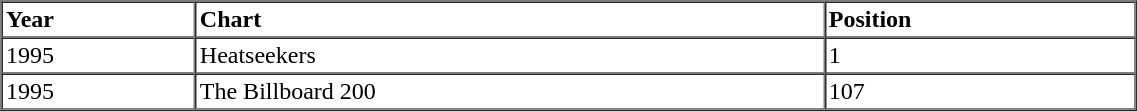<table border=1 cellspacing=0 cellpadding=2 width="60%">
<tr>
<th align="left">Year</th>
<th align="left">Chart</th>
<th align="left">Position</th>
</tr>
<tr>
<td align="left">1995</td>
<td align="left">Heatseekers</td>
<td align="left">1</td>
</tr>
<tr>
<td align="left">1995</td>
<td align="left">The Billboard 200</td>
<td align="left">107</td>
</tr>
<tr>
</tr>
</table>
